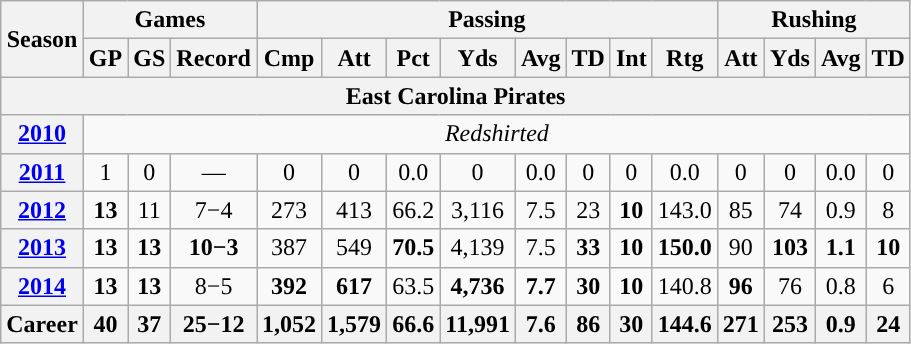<table class="wikitable" style="text-align:center;">
<tr>
<th rowspan="2">Season</th>
<th colspan="3">Games</th>
<th colspan="8">Passing</th>
<th colspan="5">Rushing</th>
</tr>
<tr>
<th>GP</th>
<th>GS</th>
<th>Record</th>
<th>Cmp</th>
<th>Att</th>
<th>Pct</th>
<th>Yds</th>
<th>Avg</th>
<th>TD</th>
<th>Int</th>
<th>Rtg</th>
<th>Att</th>
<th>Yds</th>
<th>Avg</th>
<th>TD</th>
</tr>
<tr>
<th colspan="16">East Carolina Pirates</th>
</tr>
<tr>
<th><a href='#'>2010</a></th>
<td colspan="15"><em>Redshirted</em></td>
</tr>
<tr>
<th><a href='#'>2011</a></th>
<td>1</td>
<td>0</td>
<td>—</td>
<td>0</td>
<td>0</td>
<td>0.0</td>
<td>0</td>
<td>0.0</td>
<td>0</td>
<td>0</td>
<td>0.0</td>
<td>0</td>
<td>0</td>
<td>0.0</td>
<td>0</td>
</tr>
<tr>
<th><a href='#'>2012</a></th>
<td><strong>13</strong></td>
<td>11</td>
<td>7−4</td>
<td>273</td>
<td>413</td>
<td>66.2</td>
<td>3,116</td>
<td>7.5</td>
<td>23</td>
<td><strong>10</strong></td>
<td>143.0</td>
<td>85</td>
<td>74</td>
<td>0.9</td>
<td>8</td>
</tr>
<tr>
<th><a href='#'>2013</a></th>
<td><strong>13</strong></td>
<td><strong>13</strong></td>
<td><strong>10−3</strong></td>
<td>387</td>
<td>549</td>
<td><strong>70.5</strong></td>
<td>4,139</td>
<td>7.5</td>
<td><strong>33</strong></td>
<td><strong>10</strong></td>
<td><strong>150.0</strong></td>
<td>90</td>
<td><strong>103</strong></td>
<td><strong>1.1</strong></td>
<td><strong>10</strong></td>
</tr>
<tr>
<th><a href='#'>2014</a></th>
<td><strong>13</strong></td>
<td><strong>13</strong></td>
<td>8−5</td>
<td><strong>392</strong></td>
<td><strong>617</strong></td>
<td>63.5</td>
<td><strong>4,736</strong></td>
<td><strong>7.7</strong></td>
<td><strong>30</strong></td>
<td><strong>10</strong></td>
<td>140.8</td>
<td><strong>96</strong></td>
<td>76</td>
<td>0.8</td>
<td>6</td>
</tr>
<tr>
<th>Career</th>
<th>40</th>
<th>37</th>
<th>25−12</th>
<th>1,052</th>
<th>1,579</th>
<th>66.6</th>
<th>11,991</th>
<th>7.6</th>
<th>86</th>
<th>30</th>
<th>144.6</th>
<th>271</th>
<th>253</th>
<th>0.9</th>
<th>24</th>
</tr>
</table>
